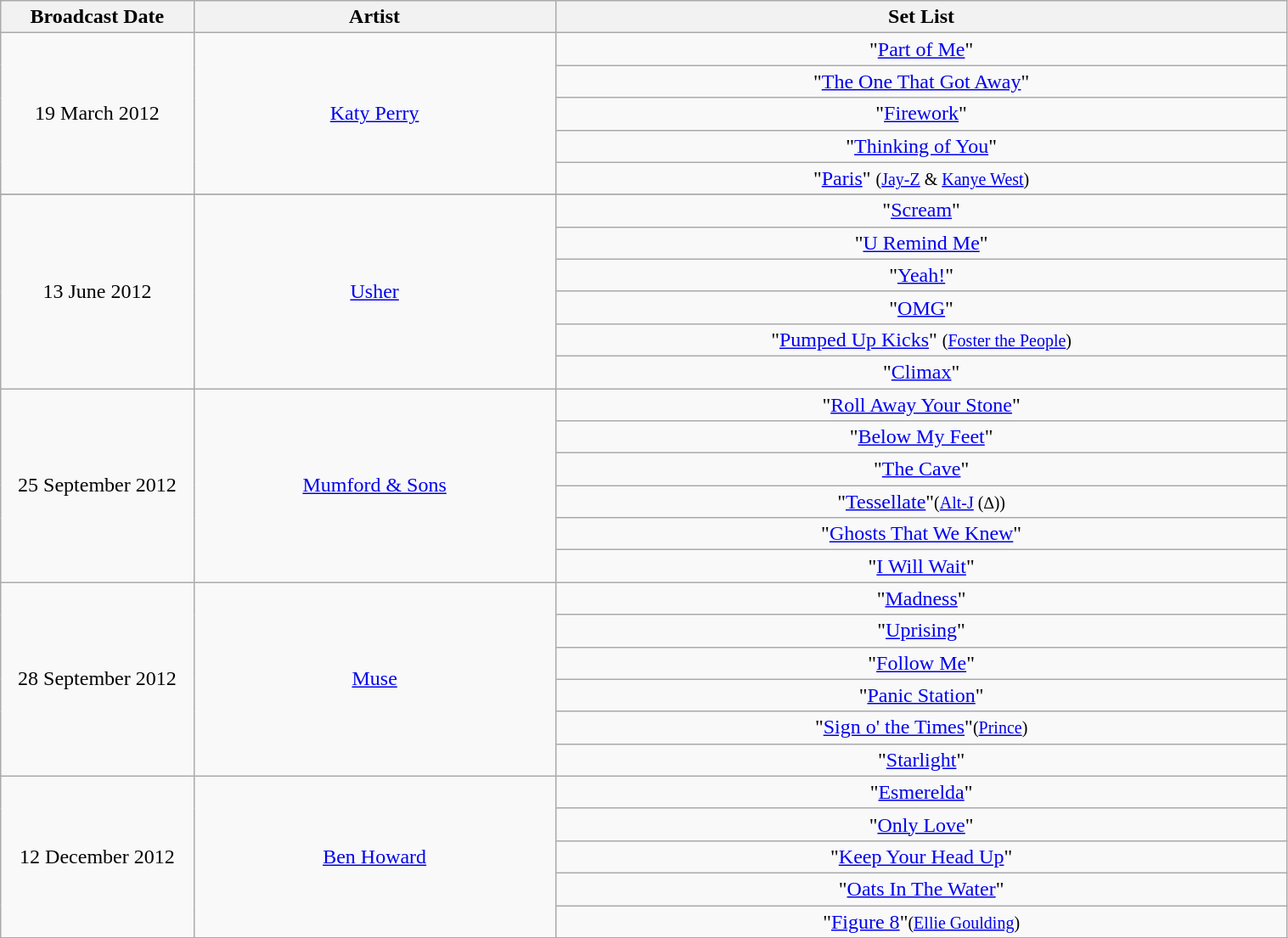<table class="wikitable" style="text-align:center" width=80%>
<tr>
<th width=15%>Broadcast Date</th>
<th>Artist</th>
<th>Set List</th>
</tr>
<tr>
<td Rowspan='5'>19 March 2012</td>
<td Rowspan='5'><a href='#'>Katy Perry</a></td>
<td>"<a href='#'>Part of Me</a>"</td>
</tr>
<tr>
<td>"<a href='#'>The One That Got Away</a>"</td>
</tr>
<tr>
<td>"<a href='#'>Firework</a>"</td>
</tr>
<tr>
<td>"<a href='#'>Thinking of You</a>"</td>
</tr>
<tr>
<td>"<a href='#'>Paris</a>" <small>(<a href='#'>Jay-Z</a> & <a href='#'>Kanye West</a>)</small></td>
</tr>
<tr>
</tr>
<tr>
<td Rowspan='6'>13 June 2012</td>
<td Rowspan='6'><a href='#'>Usher</a></td>
<td>"<a href='#'>Scream</a>"</td>
</tr>
<tr>
<td>"<a href='#'>U Remind Me</a>"</td>
</tr>
<tr>
<td>"<a href='#'>Yeah!</a>"</td>
</tr>
<tr>
<td>"<a href='#'>OMG</a>"</td>
</tr>
<tr>
<td>"<a href='#'>Pumped Up Kicks</a>" <small>(<a href='#'>Foster the People</a>)</small></td>
</tr>
<tr>
<td>"<a href='#'>Climax</a>"</td>
</tr>
<tr>
<td Rowspan='6'>25 September 2012</td>
<td Rowspan='6'><a href='#'>Mumford & Sons</a></td>
<td>"<a href='#'>Roll Away Your Stone</a>"</td>
</tr>
<tr>
<td>"<a href='#'>Below My Feet</a>"</td>
</tr>
<tr>
<td>"<a href='#'>The Cave</a>"</td>
</tr>
<tr>
<td>"<a href='#'>Tessellate</a>"<small>(<a href='#'>Alt-J</a> (∆))</small></td>
</tr>
<tr>
<td>"<a href='#'>Ghosts That We Knew</a>"</td>
</tr>
<tr>
<td>"<a href='#'>I Will Wait</a>"</td>
</tr>
<tr>
<td Rowspan='6'>28 September 2012</td>
<td Rowspan='6'><a href='#'>Muse</a></td>
<td>"<a href='#'>Madness</a>"</td>
</tr>
<tr>
<td>"<a href='#'>Uprising</a>"</td>
</tr>
<tr>
<td>"<a href='#'>Follow Me</a>"</td>
</tr>
<tr>
<td>"<a href='#'>Panic Station</a>"</td>
</tr>
<tr>
<td>"<a href='#'>Sign o' the Times</a>"<small>(<a href='#'>Prince</a>)</small></td>
</tr>
<tr>
<td>"<a href='#'>Starlight</a>"</td>
</tr>
<tr>
<td Rowspan='5'>12 December 2012</td>
<td Rowspan='5'><a href='#'>Ben Howard</a></td>
<td>"<a href='#'>Esmerelda</a>"</td>
</tr>
<tr>
<td>"<a href='#'>Only Love</a>"</td>
</tr>
<tr>
<td>"<a href='#'>Keep Your Head Up</a>"</td>
</tr>
<tr>
<td>"<a href='#'>Oats In The Water</a>"</td>
</tr>
<tr>
<td>"<a href='#'>Figure 8</a>"<small>(<a href='#'>Ellie Goulding</a>)</small></td>
</tr>
<tr>
</tr>
</table>
